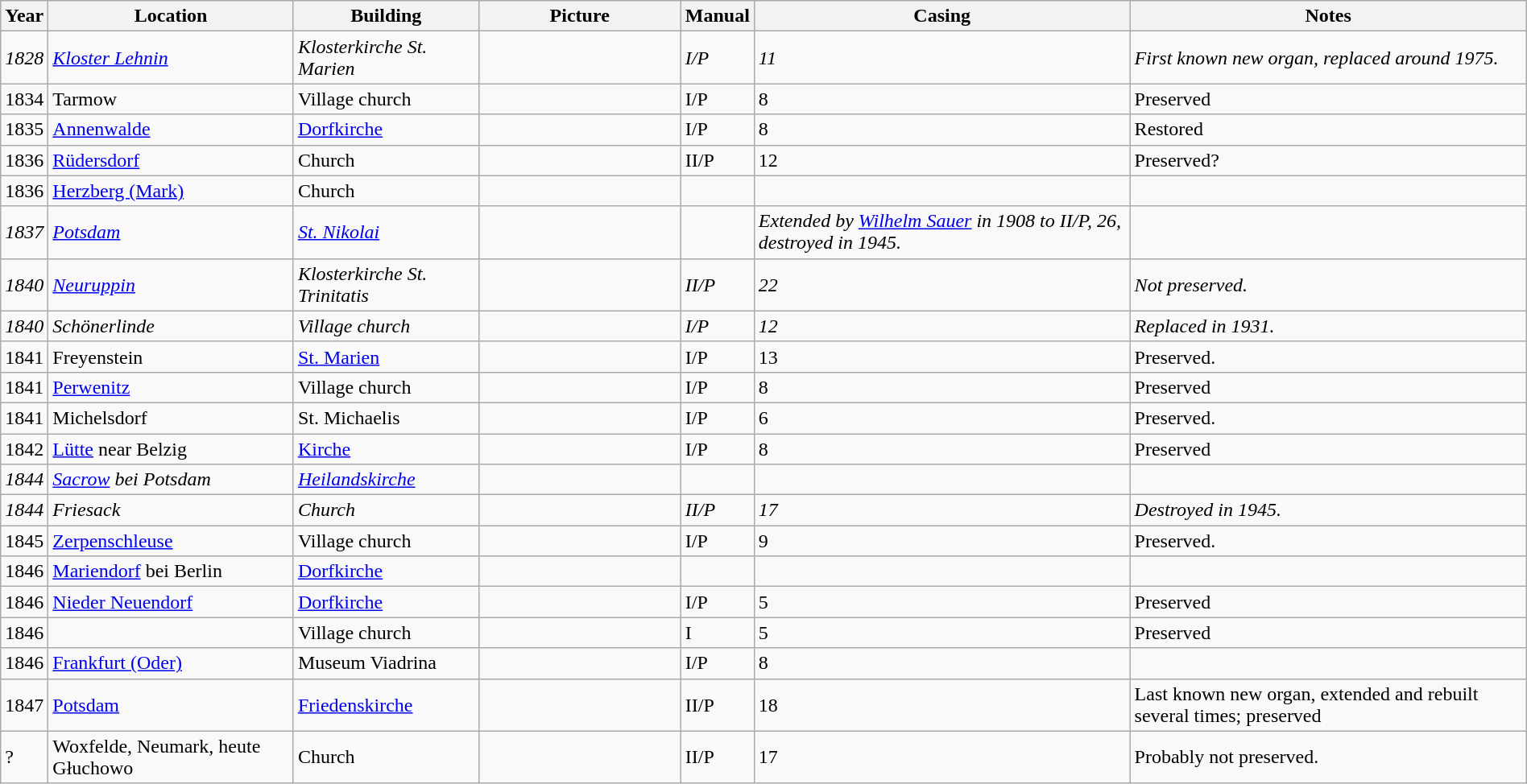<table class="wikitable sortable" width="100%">
<tr class="hintergrundfarbe5">
<th>Year</th>
<th>Location</th>
<th>Building</th>
<th class=unsortable style="width:160px">Picture</th>
<th>Manual</th>
<th>Casing</th>
<th class="unsortable">Notes</th>
</tr>
<tr style="font-style:italic;">
<td>1828</td>
<td><a href='#'>Kloster Lehnin</a></td>
<td>Klosterkirche St. Marien</td>
<td></td>
<td>I/P</td>
<td>11</td>
<td>First known new organ, replaced around 1975.</td>
</tr>
<tr>
<td>1834</td>
<td>Tarmow</td>
<td>Village church</td>
<td></td>
<td>I/P</td>
<td>8</td>
<td>Preserved</td>
</tr>
<tr>
<td>1835</td>
<td><a href='#'>Annenwalde</a></td>
<td><a href='#'>Dorfkirche</a></td>
<td></td>
<td>I/P</td>
<td>8</td>
<td>Restored</td>
</tr>
<tr>
<td>1836</td>
<td><a href='#'>Rüdersdorf</a></td>
<td>Church</td>
<td></td>
<td>II/P</td>
<td>12</td>
<td>Preserved?</td>
</tr>
<tr>
<td>1836</td>
<td><a href='#'>Herzberg (Mark)</a></td>
<td>Church</td>
<td></td>
<td></td>
<td></td>
<td></td>
</tr>
<tr style="font-style:italic;">
<td>1837</td>
<td><a href='#'>Potsdam</a></td>
<td><a href='#'>St. Nikolai</a></td>
<td></td>
<td></td>
<td>Extended by <a href='#'>Wilhelm Sauer</a> in 1908 to II/P, 26, destroyed in 1945.</td>
</tr>
<tr style="font-style:italic;">
<td>1840</td>
<td><a href='#'>Neuruppin</a></td>
<td>Klosterkirche St. Trinitatis</td>
<td></td>
<td>II/P</td>
<td>22</td>
<td>Not preserved.</td>
</tr>
<tr style="font-style:italic;">
<td>1840</td>
<td>Schönerlinde</td>
<td>Village church</td>
<td></td>
<td>I/P</td>
<td>12</td>
<td>Replaced in 1931.</td>
</tr>
<tr>
<td>1841</td>
<td>Freyenstein</td>
<td><a href='#'>St. Marien</a></td>
<td></td>
<td>I/P</td>
<td>13</td>
<td>Preserved.</td>
</tr>
<tr>
<td>1841</td>
<td><a href='#'>Perwenitz</a></td>
<td>Village church</td>
<td></td>
<td>I/P</td>
<td>8</td>
<td>Preserved</td>
</tr>
<tr>
<td>1841</td>
<td>Michelsdorf</td>
<td>St. Michaelis</td>
<td></td>
<td>I/P</td>
<td>6</td>
<td>Preserved.</td>
</tr>
<tr>
<td>1842</td>
<td><a href='#'>Lütte</a> near Belzig</td>
<td><a href='#'>Kirche</a></td>
<td></td>
<td>I/P</td>
<td>8</td>
<td>Preserved</td>
</tr>
<tr style="font-style:italic;">
<td>1844</td>
<td><a href='#'>Sacrow</a> bei Potsdam</td>
<td><a href='#'>Heilandskirche</a></td>
<td></td>
<td></td>
<td></td>
<td></td>
</tr>
<tr style="font-style:italic;">
<td>1844</td>
<td>Friesack</td>
<td>Church</td>
<td></td>
<td>II/P</td>
<td>17</td>
<td>Destroyed in 1945.</td>
</tr>
<tr>
<td>1845</td>
<td><a href='#'>Zerpenschleuse</a></td>
<td>Village church</td>
<td></td>
<td>I/P</td>
<td>9</td>
<td>Preserved.</td>
</tr>
<tr>
<td>1846</td>
<td><a href='#'>Mariendorf</a> bei Berlin</td>
<td><a href='#'>Dorfkirche</a></td>
<td></td>
<td></td>
<td></td>
<td></td>
</tr>
<tr>
<td>1846</td>
<td><a href='#'>Nieder Neuendorf</a></td>
<td><a href='#'>Dorfkirche</a></td>
<td></td>
<td>I/P</td>
<td>5</td>
<td>Preserved</td>
</tr>
<tr>
<td>1846</td>
<td></td>
<td>Village church</td>
<td></td>
<td>I</td>
<td>5</td>
<td>Preserved</td>
</tr>
<tr>
<td>1846</td>
<td><a href='#'>Frankfurt (Oder)</a></td>
<td>Museum Viadrina</td>
<td></td>
<td>I/P</td>
<td>8</td>
<td></td>
</tr>
<tr>
<td>1847</td>
<td><a href='#'>Potsdam</a></td>
<td><a href='#'>Friedenskirche</a></td>
<td></td>
<td>II/P</td>
<td>18</td>
<td>Last known new organ, extended and rebuilt several times; preserved</td>
</tr>
<tr>
<td>?</td>
<td>Woxfelde, Neumark, heute Głuchowo</td>
<td>Church</td>
<td></td>
<td>II/P</td>
<td>17</td>
<td>Probably not preserved.</td>
</tr>
</table>
